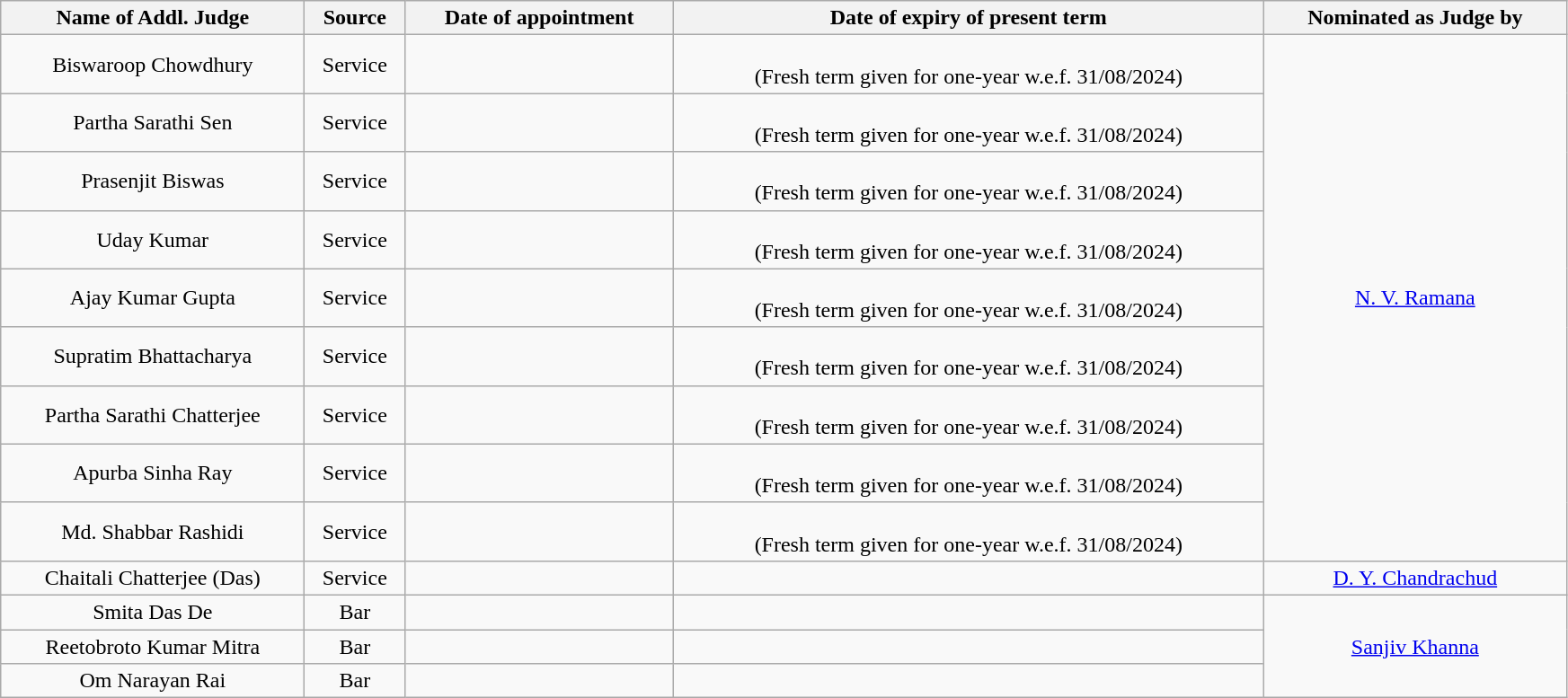<table class="wikitable sortable static-row-numbers static-row-header" style="text-align:center" width="92%">
<tr>
<th>Name of Addl. Judge</th>
<th>Source</th>
<th>Date of appointment</th>
<th>Date of expiry of present term</th>
<th>Nominated as Judge by</th>
</tr>
<tr>
<td>Biswaroop Chowdhury</td>
<td>Service</td>
<td></td>
<td><br>(Fresh term given for one-year w.e.f. 31/08/2024)</td>
<td rowspan="9"><a href='#'>N. V. Ramana</a></td>
</tr>
<tr>
<td>Partha Sarathi Sen</td>
<td>Service</td>
<td></td>
<td><br>(Fresh term given for one-year w.e.f. 31/08/2024)</td>
</tr>
<tr>
<td>Prasenjit Biswas</td>
<td>Service</td>
<td></td>
<td><br>(Fresh term given for one-year w.e.f. 31/08/2024)</td>
</tr>
<tr>
<td>Uday Kumar</td>
<td>Service</td>
<td></td>
<td><br>(Fresh term given for one-year w.e.f. 31/08/2024)</td>
</tr>
<tr>
<td>Ajay Kumar Gupta</td>
<td>Service</td>
<td></td>
<td><br>(Fresh term given for one-year w.e.f. 31/08/2024)</td>
</tr>
<tr>
<td>Supratim Bhattacharya</td>
<td>Service</td>
<td></td>
<td><br>(Fresh term given for one-year w.e.f. 31/08/2024)</td>
</tr>
<tr>
<td>Partha Sarathi Chatterjee</td>
<td>Service</td>
<td></td>
<td><br>(Fresh term given for one-year w.e.f. 31/08/2024)</td>
</tr>
<tr>
<td>Apurba Sinha Ray</td>
<td>Service</td>
<td></td>
<td><br>(Fresh term given for one-year w.e.f. 31/08/2024)</td>
</tr>
<tr>
<td>Md. Shabbar Rashidi</td>
<td>Service</td>
<td></td>
<td><br>(Fresh term given for one-year w.e.f. 31/08/2024)</td>
</tr>
<tr>
<td>Chaitali Chatterjee (Das)</td>
<td>Service</td>
<td></td>
<td></td>
<td><a href='#'>D. Y. Chandrachud</a></td>
</tr>
<tr>
<td>Smita Das De</td>
<td>Bar</td>
<td></td>
<td></td>
<td rowspan="3"><a href='#'>Sanjiv Khanna</a></td>
</tr>
<tr>
<td>Reetobroto Kumar Mitra</td>
<td>Bar</td>
<td></td>
<td></td>
</tr>
<tr>
<td>Om Narayan Rai</td>
<td>Bar</td>
<td></td>
<td></td>
</tr>
</table>
